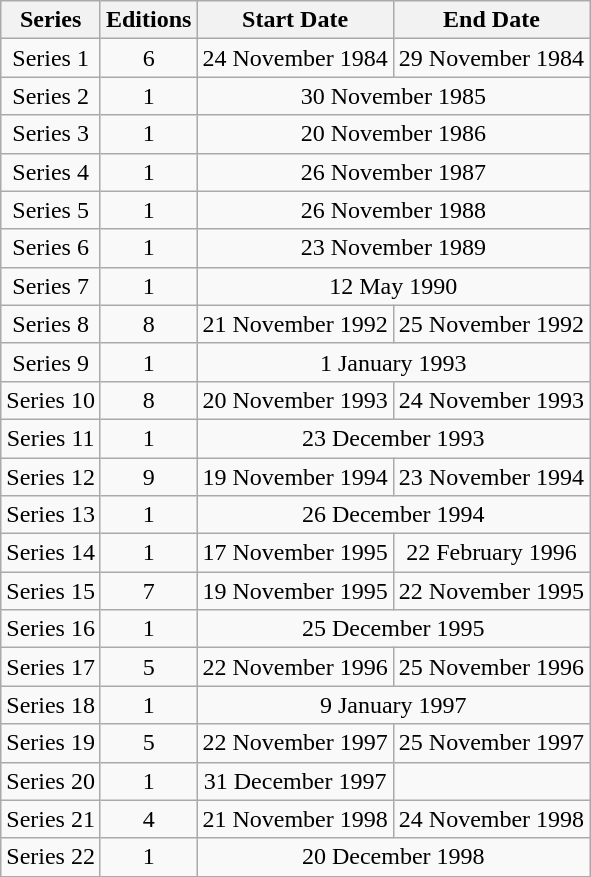<table class="wikitable" style="text-align: center">
<tr>
<th>Series</th>
<th>Editions</th>
<th>Start Date</th>
<th>End Date</th>
</tr>
<tr>
<td>Series 1</td>
<td>6</td>
<td>24 November 1984</td>
<td>29 November 1984</td>
</tr>
<tr>
<td>Series 2</td>
<td>1</td>
<td colspan="2">30 November 1985</td>
</tr>
<tr>
<td>Series 3</td>
<td>1</td>
<td colspan="2">20 November 1986</td>
</tr>
<tr>
<td>Series 4</td>
<td>1</td>
<td colspan="2">26 November 1987</td>
</tr>
<tr>
<td>Series 5</td>
<td>1</td>
<td colspan="2">26 November 1988</td>
</tr>
<tr>
<td>Series 6</td>
<td>1</td>
<td colspan="2">23 November 1989</td>
</tr>
<tr>
<td>Series 7</td>
<td>1</td>
<td colspan="2">12 May 1990</td>
</tr>
<tr>
<td>Series 8</td>
<td>8</td>
<td>21 November 1992</td>
<td>25 November 1992</td>
</tr>
<tr>
<td>Series 9</td>
<td>1</td>
<td colspan="2">1 January 1993</td>
</tr>
<tr>
<td>Series 10</td>
<td>8</td>
<td>20 November 1993</td>
<td>24 November 1993</td>
</tr>
<tr>
<td>Series 11</td>
<td>1</td>
<td colspan="2">23 December 1993</td>
</tr>
<tr>
<td>Series 12</td>
<td>9</td>
<td>19 November 1994</td>
<td>23 November 1994</td>
</tr>
<tr>
<td>Series 13</td>
<td>1</td>
<td colspan="2">26 December 1994</td>
</tr>
<tr>
<td>Series 14</td>
<td>1</td>
<td>17 November 1995</td>
<td>22 February 1996</td>
</tr>
<tr>
<td>Series 15</td>
<td>7</td>
<td>19 November 1995</td>
<td>22 November 1995</td>
</tr>
<tr>
<td>Series 16</td>
<td>1</td>
<td colspan="2">25 December 1995</td>
</tr>
<tr>
<td>Series 17</td>
<td>5</td>
<td>22 November 1996</td>
<td>25 November 1996</td>
</tr>
<tr>
<td>Series 18</td>
<td>1</td>
<td colspan="2">9 January 1997</td>
</tr>
<tr>
<td>Series 19</td>
<td>5</td>
<td>22 November 1997</td>
<td>25 November 1997</td>
</tr>
<tr>
<td>Series 20</td>
<td>1</td>
<td>31 December 1997</td>
<td></td>
</tr>
<tr>
<td>Series 21</td>
<td>4</td>
<td>21 November 1998</td>
<td>24 November 1998</td>
</tr>
<tr>
<td>Series 22</td>
<td>1</td>
<td colspan="2">20 December 1998</td>
</tr>
</table>
